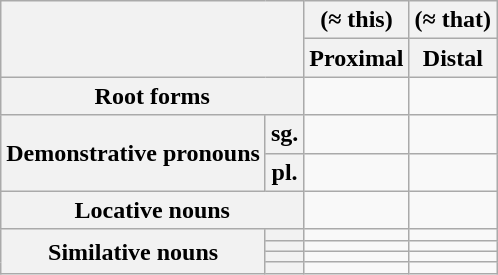<table class="wikitable">
<tr>
<th colspan=2 rowspan=2></th>
<th> (≈ this)</th>
<th> (≈ that)</th>
</tr>
<tr>
<th>Proximal</th>
<th>Distal</th>
</tr>
<tr>
<th colspan=2>Root forms</th>
<td></td>
<td></td>
</tr>
<tr>
<th rowspan=2>Demonstrative pronouns</th>
<th>sg.</th>
<td></td>
<td></td>
</tr>
<tr>
<th>pl.</th>
<td></td>
<td></td>
</tr>
<tr>
<th colspan=2>Locative nouns</th>
<td></td>
<td></td>
</tr>
<tr>
<th rowspan=4>Similative nouns</th>
<th></th>
<td></td>
<td></td>
</tr>
<tr>
<th></th>
<td></td>
<td></td>
</tr>
<tr>
<th></th>
<td></td>
<td></td>
</tr>
<tr>
<th></th>
<td></td>
<td></td>
</tr>
</table>
